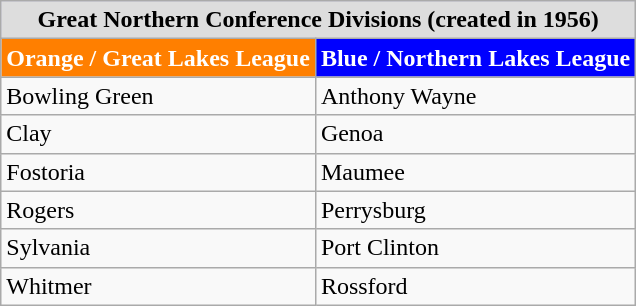<table class="wikitable">
<tr bgcolor=#ccccff>
<th colspan=4 style="background:#dddddd;">Great Northern Conference Divisions (created in 1956)</th>
</tr>
<tr>
<th style="background:#FF7F00; color: white">Orange / Great Lakes League</th>
<th style="background:blue; color: white">Blue / Northern Lakes League</th>
</tr>
<tr>
<td>Bowling Green</td>
<td>Anthony Wayne</td>
</tr>
<tr>
<td>Clay</td>
<td>Genoa</td>
</tr>
<tr>
<td>Fostoria</td>
<td>Maumee</td>
</tr>
<tr>
<td>Rogers</td>
<td>Perrysburg</td>
</tr>
<tr>
<td>Sylvania</td>
<td>Port Clinton</td>
</tr>
<tr>
<td>Whitmer</td>
<td>Rossford</td>
</tr>
</table>
